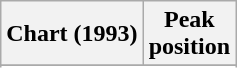<table class="wikitable sortable plainrowheaders" style="text-align:center">
<tr>
<th>Chart (1993)</th>
<th>Peak<br>position</th>
</tr>
<tr>
</tr>
<tr>
</tr>
<tr>
</tr>
</table>
